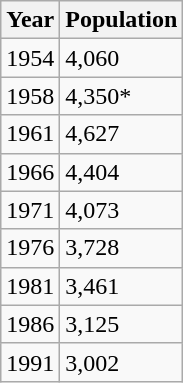<table class="wikitable">
<tr>
<th>Year</th>
<th>Population</th>
</tr>
<tr>
<td>1954</td>
<td>4,060</td>
</tr>
<tr>
<td>1958</td>
<td>4,350*</td>
</tr>
<tr>
<td>1961</td>
<td>4,627</td>
</tr>
<tr>
<td>1966</td>
<td>4,404</td>
</tr>
<tr>
<td>1971</td>
<td>4,073</td>
</tr>
<tr>
<td>1976</td>
<td>3,728</td>
</tr>
<tr>
<td>1981</td>
<td>3,461</td>
</tr>
<tr>
<td>1986</td>
<td>3,125</td>
</tr>
<tr>
<td>1991</td>
<td>3,002</td>
</tr>
</table>
